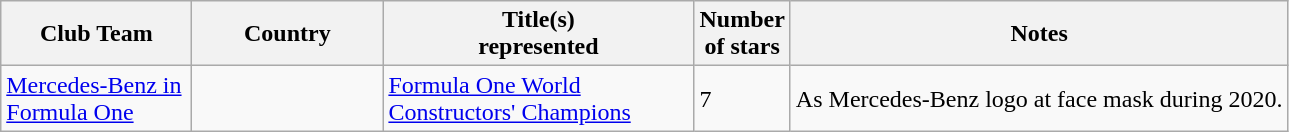<table class="wikitable sortable">
<tr>
<th width=120>Club Team</th>
<th width=120>Country</th>
<th width=200>Title(s)<br>represented</th>
<th>Number<br>of stars</th>
<th class="unsortable">Notes</th>
</tr>
<tr>
<td><a href='#'>Mercedes-Benz in Formula One</a></td>
<td></td>
<td><a href='#'>Formula One World Constructors' Champions</a></td>
<td>7</td>
<td>As Mercedes-Benz logo at face mask during 2020.</td>
</tr>
</table>
